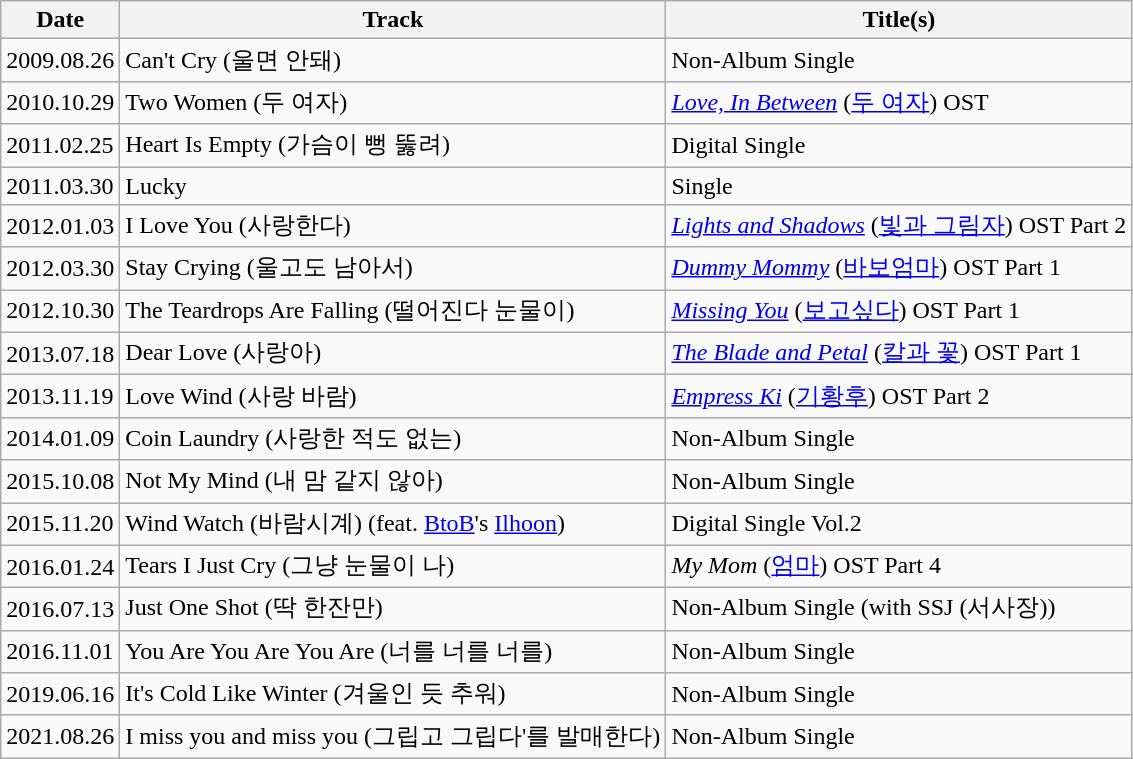<table class="wikitable">
<tr>
<th>Date</th>
<th>Track</th>
<th>Title(s)</th>
</tr>
<tr>
<td>2009.08.26</td>
<td>Can't Cry (울면 안돼)</td>
<td>Non-Album Single</td>
</tr>
<tr>
<td>2010.10.29</td>
<td>Two Women (두 여자)</td>
<td><em><a href='#'>Love, In Between</a></em> (<a href='#'>두 여자</a>) OST</td>
</tr>
<tr>
<td>2011.02.25</td>
<td>Heart Is Empty (가슴이 뻥 뚫려)</td>
<td>Digital Single</td>
</tr>
<tr>
<td>2011.03.30</td>
<td>Lucky</td>
<td>Single</td>
</tr>
<tr>
<td>2012.01.03</td>
<td>I Love You (사랑한다)</td>
<td><em><a href='#'>Lights and Shadows</a></em> (<a href='#'>빛과 그림자</a>) OST Part 2</td>
</tr>
<tr>
<td>2012.03.30</td>
<td>Stay Crying (울고도 남아서)</td>
<td><em><a href='#'>Dummy Mommy</a></em> (<a href='#'>바보엄마</a>) OST Part 1</td>
</tr>
<tr>
<td>2012.10.30</td>
<td>The Teardrops Are Falling (떨어진다 눈물이)</td>
<td><em><a href='#'>Missing You</a></em> (<a href='#'>보고싶다</a>) OST Part 1</td>
</tr>
<tr>
<td>2013.07.18</td>
<td>Dear Love (사랑아)</td>
<td><em><a href='#'>The Blade and Petal</a></em> (<a href='#'>칼과 꽃</a>) OST Part 1</td>
</tr>
<tr>
<td>2013.11.19</td>
<td>Love Wind (사랑 바람)</td>
<td><em><a href='#'>Empress Ki</a></em> (<a href='#'>기황후</a>) OST Part 2</td>
</tr>
<tr>
<td>2014.01.09</td>
<td>Coin Laundry (사랑한 적도 없는)</td>
<td>Non-Album Single</td>
</tr>
<tr>
<td>2015.10.08</td>
<td>Not My Mind (내 맘 같지 않아)</td>
<td>Non-Album Single</td>
</tr>
<tr>
<td>2015.11.20</td>
<td>Wind Watch (바람시계) (feat. <a href='#'>BtoB</a>'s <a href='#'>Ilhoon</a>)</td>
<td>Digital Single Vol.2</td>
</tr>
<tr>
<td>2016.01.24</td>
<td>Tears I Just Cry (그냥 눈물이 나)</td>
<td><em>My Mom</em> (<a href='#'>엄마</a>) OST Part 4</td>
</tr>
<tr>
<td>2016.07.13</td>
<td>Just One Shot (딱 한잔만)</td>
<td>Non-Album Single (with SSJ (서사장))</td>
</tr>
<tr>
<td>2016.11.01</td>
<td>You Are You Are You Are (너를 너를 너를)</td>
<td>Non-Album Single</td>
</tr>
<tr>
<td>2019.06.16</td>
<td>It's Cold Like Winter (겨울인 듯 추워)</td>
<td>Non-Album Single</td>
</tr>
<tr>
<td>2021.08.26</td>
<td>I miss you and miss you (그립고 그립다'를 발매한다)</td>
<td>Non-Album Single</td>
</tr>
</table>
